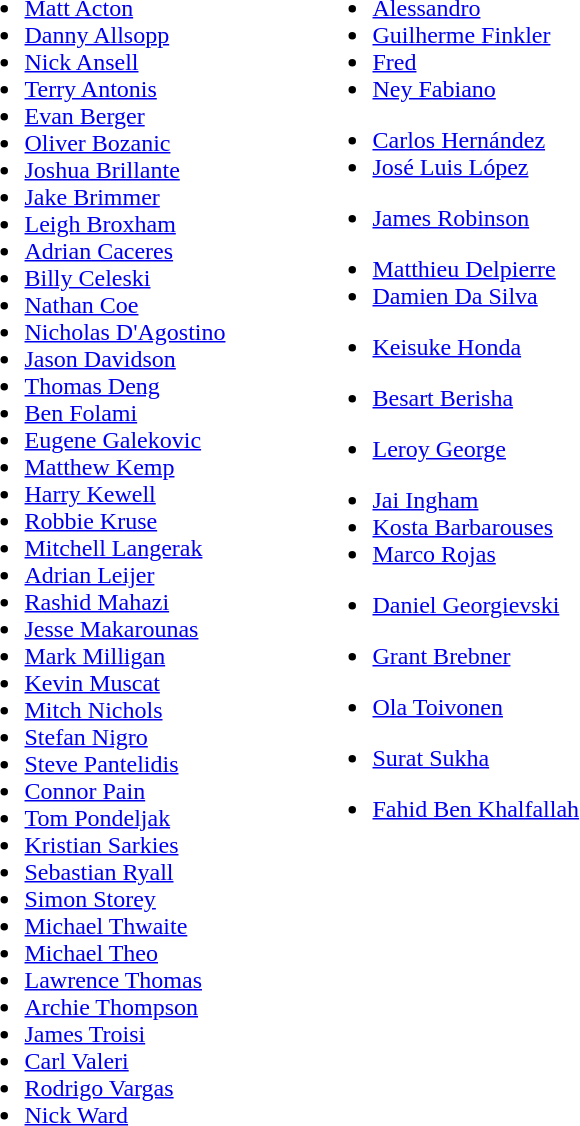<table>
<tr>
<td valign="top"><br><ul><li> <a href='#'>Matt Acton</a></li><li> <a href='#'>Danny Allsopp</a></li><li> <a href='#'>Nick Ansell</a></li><li> <a href='#'>Terry Antonis</a></li><li> <a href='#'>Evan Berger</a></li><li> <a href='#'>Oliver Bozanic</a></li><li> <a href='#'>Joshua Brillante</a></li><li> <a href='#'>Jake Brimmer</a></li><li> <a href='#'>Leigh Broxham</a></li><li> <a href='#'>Adrian Caceres</a></li><li> <a href='#'>Billy Celeski</a></li><li> <a href='#'>Nathan Coe</a></li><li> <a href='#'>Nicholas D'Agostino</a></li><li> <a href='#'>Jason Davidson</a></li><li> <a href='#'>Thomas Deng</a></li><li> <a href='#'>Ben Folami</a></li><li> <a href='#'>Eugene Galekovic</a></li><li> <a href='#'>Matthew Kemp</a></li><li> <a href='#'>Harry Kewell</a></li><li> <a href='#'>Robbie Kruse</a></li><li> <a href='#'>Mitchell Langerak</a></li><li> <a href='#'>Adrian Leijer</a></li><li> <a href='#'>Rashid Mahazi</a></li><li> <a href='#'>Jesse Makarounas</a></li><li> <a href='#'>Mark Milligan</a></li><li> <a href='#'>Kevin Muscat</a></li><li> <a href='#'>Mitch Nichols</a></li><li> <a href='#'>Stefan Nigro</a></li><li> <a href='#'>Steve Pantelidis</a></li><li> <a href='#'>Connor Pain</a></li><li> <a href='#'>Tom Pondeljak</a></li><li> <a href='#'>Kristian Sarkies</a></li><li> <a href='#'>Sebastian Ryall</a></li><li> <a href='#'>Simon Storey</a></li><li> <a href='#'>Michael Thwaite</a></li><li> <a href='#'>Michael Theo</a></li><li> <a href='#'>Lawrence Thomas</a></li><li> <a href='#'>Archie Thompson</a></li><li> <a href='#'>James Troisi</a></li><li> <a href='#'>Carl Valeri</a></li><li> <a href='#'>Rodrigo Vargas</a></li><li> <a href='#'>Nick Ward</a></li></ul></td>
<td width="50"> </td>
<td valign="top"><br><ul><li> <a href='#'>Alessandro</a></li><li> <a href='#'>Guilherme Finkler</a></li><li> <a href='#'>Fred</a></li><li> <a href='#'>Ney Fabiano</a></li></ul><ul><li> <a href='#'>Carlos Hernández</a></li><li> <a href='#'>José Luis López</a></li></ul><ul><li> <a href='#'>James Robinson</a></li></ul><ul><li> <a href='#'>Matthieu Delpierre</a></li><li> <a href='#'>Damien Da Silva</a></li></ul><ul><li> <a href='#'>Keisuke Honda</a></li></ul><ul><li> <a href='#'>Besart Berisha</a></li></ul><ul><li> <a href='#'>Leroy George</a></li></ul><ul><li> <a href='#'>Jai Ingham</a></li><li> <a href='#'>Kosta Barbarouses</a></li><li> <a href='#'>Marco Rojas</a></li></ul><ul><li> <a href='#'>Daniel Georgievski</a></li></ul><ul><li> <a href='#'>Grant Brebner</a></li></ul><ul><li> <a href='#'>Ola Toivonen</a></li></ul><ul><li> <a href='#'>Surat Sukha</a></li></ul><ul><li> <a href='#'>Fahid Ben Khalfallah</a></li></ul></td>
<td width="50"> </td>
<td valign="top"></td>
</tr>
</table>
